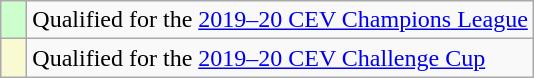<table class="wikitable" style="text-align: left;">
<tr>
<td width=10px bgcolor=#CCFFCC></td>
<td>Qualified for the <a href='#'>2019–20 CEV Champions League</a></td>
</tr>
<tr>
<td width=10px bgcolor=#FAFAD2></td>
<td>Qualified for the <a href='#'>2019–20 CEV Challenge Cup</a></td>
</tr>
</table>
